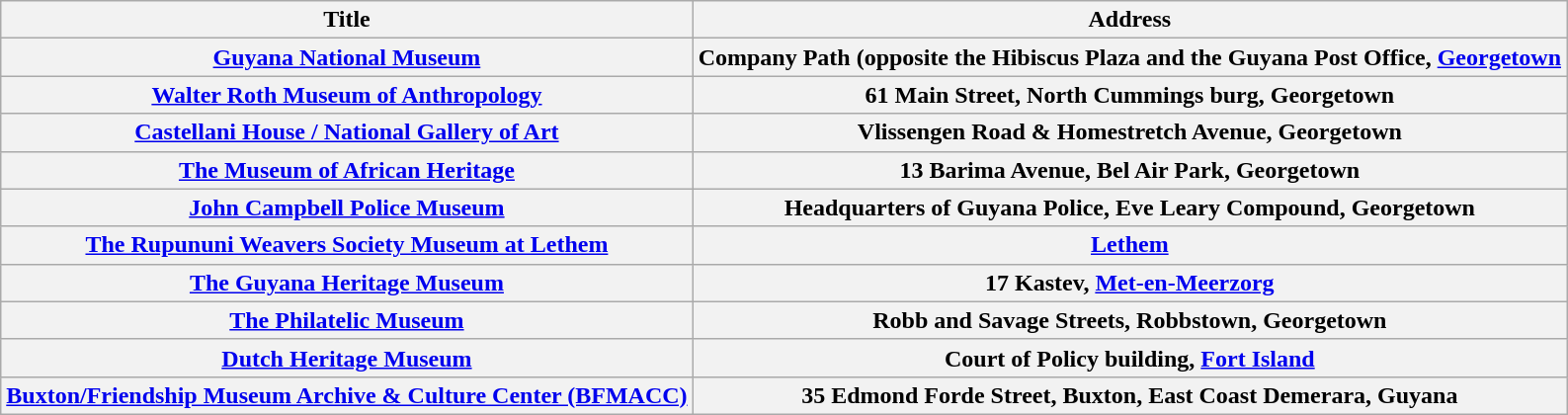<table class="wikitable">
<tr>
<th>Title</th>
<th>Address</th>
</tr>
<tr>
<th><a href='#'>Guyana National Museum</a></th>
<th>Company Path (opposite the Hibiscus Plaza and the Guyana Post Office, <a href='#'>Georgetown</a></th>
</tr>
<tr>
<th><a href='#'>Walter Roth Museum of Anthropology</a></th>
<th>61 Main Street, North Cummings burg, Georgetown</th>
</tr>
<tr>
<th><a href='#'>Castellani House / National Gallery of Art</a></th>
<th>Vlissengen Road & Homestretch Avenue, Georgetown</th>
</tr>
<tr>
<th><a href='#'>The Museum of African Heritage</a></th>
<th>13 Barima Avenue, Bel Air Park, Georgetown</th>
</tr>
<tr>
<th><a href='#'>John Campbell Police Museum</a></th>
<th>Headquarters of Guyana Police, Eve Leary Compound, Georgetown</th>
</tr>
<tr>
<th><a href='#'>The Rupununi Weavers Society Museum at Lethem</a></th>
<th><a href='#'>Lethem</a></th>
</tr>
<tr>
<th><a href='#'>The Guyana Heritage Museum</a></th>
<th>17 Kastev, <a href='#'>Met-en-Meerzorg</a></th>
</tr>
<tr>
<th><a href='#'>The Philatelic Museum</a></th>
<th>Robb and Savage Streets, Robbstown, Georgetown</th>
</tr>
<tr>
<th><a href='#'>Dutch Heritage Museum</a></th>
<th>Court of Policy building, <a href='#'>Fort Island</a></th>
</tr>
<tr>
<th><a href='#'>Buxton/Friendship Museum Archive & Culture Center (BFMACC)</a></th>
<th>35 Edmond Forde Street, Buxton, East Coast Demerara, Guyana</th>
</tr>
</table>
